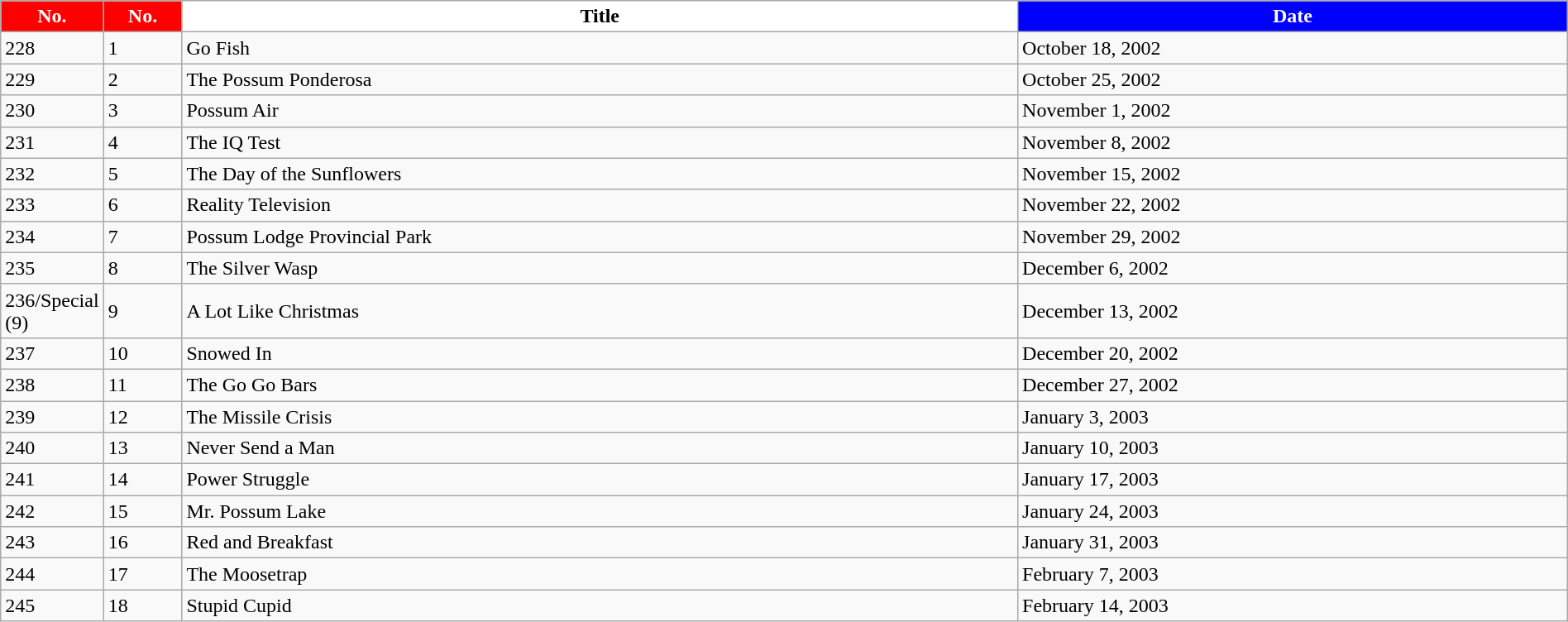<table class="wikitable plainrowheaders" style="width:100%; margin:auto;">
<tr>
<th style="background:red; color:#FFFFFF; width:5%">No.</th>
<th style="background:red; color:#FFFFFF; width:5%">No.</th>
<th style="background:white; color:#black">Title</th>
<th style="background:blue; color:#FFFFFF">Date</th>
</tr>
<tr>
<td>228</td>
<td>1</td>
<td>Go Fish</td>
<td>October 18, 2002</td>
</tr>
<tr>
<td>229</td>
<td>2</td>
<td>The Possum Ponderosa</td>
<td>October 25, 2002</td>
</tr>
<tr>
<td>230</td>
<td>3</td>
<td>Possum Air</td>
<td>November 1, 2002</td>
</tr>
<tr>
<td>231</td>
<td>4</td>
<td>The IQ Test</td>
<td>November 8, 2002</td>
</tr>
<tr>
<td>232</td>
<td>5</td>
<td>The Day of the Sunflowers</td>
<td>November 15, 2002</td>
</tr>
<tr>
<td>233</td>
<td>6</td>
<td>Reality Television</td>
<td>November 22, 2002</td>
</tr>
<tr>
<td>234</td>
<td>7</td>
<td>Possum Lodge Provincial Park</td>
<td>November 29, 2002</td>
</tr>
<tr>
<td>235</td>
<td>8</td>
<td>The Silver Wasp</td>
<td>December 6, 2002</td>
</tr>
<tr>
<td>236/Special (9)</td>
<td>9</td>
<td>A Lot Like Christmas</td>
<td>December 13, 2002</td>
</tr>
<tr>
<td>237</td>
<td>10</td>
<td>Snowed In</td>
<td>December 20, 2002</td>
</tr>
<tr>
<td>238</td>
<td>11</td>
<td>The Go Go Bars</td>
<td>December 27, 2002</td>
</tr>
<tr>
<td>239</td>
<td>12</td>
<td>The Missile Crisis</td>
<td>January 3, 2003</td>
</tr>
<tr>
<td>240</td>
<td>13</td>
<td>Never Send a Man</td>
<td>January 10, 2003</td>
</tr>
<tr>
<td>241</td>
<td>14</td>
<td>Power Struggle</td>
<td>January 17, 2003</td>
</tr>
<tr>
<td>242</td>
<td>15</td>
<td>Mr. Possum Lake</td>
<td>January 24, 2003</td>
</tr>
<tr>
<td>243</td>
<td>16</td>
<td>Red and Breakfast</td>
<td>January 31, 2003</td>
</tr>
<tr>
<td>244</td>
<td>17</td>
<td>The Moosetrap</td>
<td>February 7, 2003</td>
</tr>
<tr>
<td>245</td>
<td>18</td>
<td>Stupid Cupid</td>
<td>February 14, 2003</td>
</tr>
</table>
